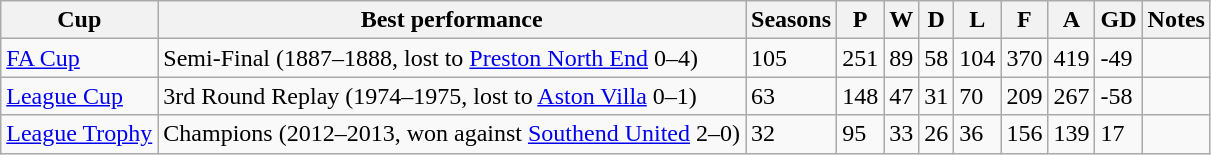<table class="wikitable">
<tr>
<th>Cup</th>
<th>Best performance</th>
<th>Seasons</th>
<th>P</th>
<th>W</th>
<th>D</th>
<th>L</th>
<th>F</th>
<th>A</th>
<th>GD</th>
<th>Notes</th>
</tr>
<tr>
<td><a href='#'>FA Cup</a></td>
<td>Semi-Final (1887–1888, lost to <a href='#'>Preston North End</a> 0–4)</td>
<td>105</td>
<td>251</td>
<td>89</td>
<td>58</td>
<td>104</td>
<td>370</td>
<td>419</td>
<td>-49</td>
<td></td>
</tr>
<tr>
<td><a href='#'>League Cup</a></td>
<td>3rd Round Replay (1974–1975, lost to <a href='#'>Aston Villa</a> 0–1)</td>
<td>63</td>
<td>148</td>
<td>47</td>
<td>31</td>
<td>70</td>
<td>209</td>
<td>267</td>
<td>-58</td>
<td></td>
</tr>
<tr>
<td><a href='#'>League Trophy</a></td>
<td>Champions (2012–2013, won against <a href='#'>Southend United</a> 2–0)</td>
<td>32</td>
<td>95</td>
<td>33</td>
<td>26</td>
<td>36</td>
<td>156</td>
<td>139</td>
<td>17</td>
<td></td>
</tr>
</table>
